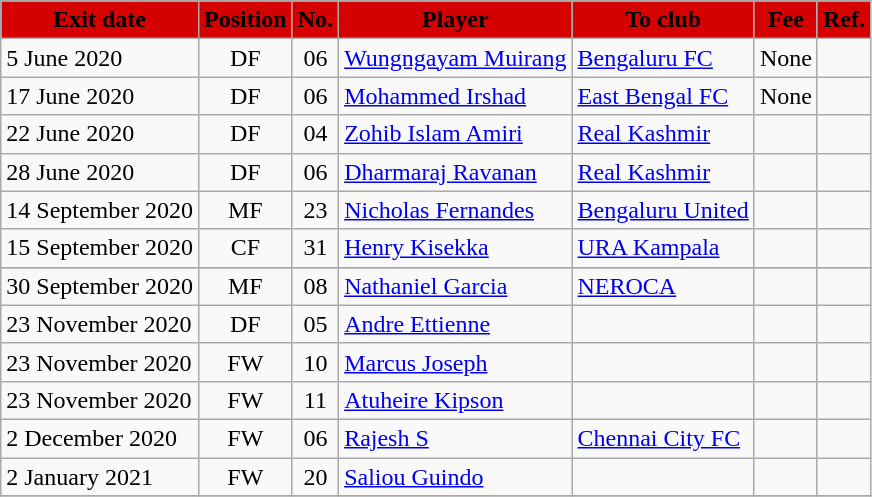<table class="wikitable sortable">
<tr>
<th style="background:#d50000; color:Black;"><strong>Exit date</strong></th>
<th style="background:#d50000; color:Black;"><strong>Position</strong></th>
<th style="background:#d50000; color:Black;"><strong>No.</strong></th>
<th style="background:#d50000; color:Black;"><strong>Player</strong></th>
<th style="background:#d50000; color:Black;"><strong>To club</strong></th>
<th style="background:#d50000; color:Black;"><strong>Fee</strong></th>
<th style="background:#d50000; color:Black;"><strong>Ref.</strong></th>
</tr>
<tr>
<td>5 June 2020</td>
<td style="text-align:center;">DF</td>
<td style="text-align:center;">06</td>
<td style="text-align:left;"> <a href='#'>Wungngayam Muirang</a></td>
<td style="text-align:left;"> <a href='#'>Bengaluru FC</a></td>
<td>None</td>
<td></td>
</tr>
<tr>
<td>17 June 2020</td>
<td style="text-align:center;">DF</td>
<td style="text-align:center;">06</td>
<td style="text-align:left;">  <a href='#'>Mohammed Irshad</a></td>
<td style="text-align:left;"> <a href='#'>East Bengal FC</a></td>
<td>None</td>
<td></td>
</tr>
<tr>
<td>22 June 2020</td>
<td style="text-align:center;">DF</td>
<td style="text-align:center;">04</td>
<td style="text-align:left;"> <a href='#'>Zohib Islam Amiri</a></td>
<td style="text-align:left;"> <a href='#'>Real Kashmir</a></td>
<td></td>
<td></td>
</tr>
<tr>
<td>28 June 2020</td>
<td style="text-align:center;">DF</td>
<td style="text-align:center;">06</td>
<td style="text-align:left;"> <a href='#'>Dharmaraj Ravanan</a></td>
<td style="text-align:left;"> <a href='#'>Real Kashmir</a></td>
<td></td>
<td></td>
</tr>
<tr>
<td>14 September 2020</td>
<td style="text-align:center;">MF</td>
<td style="text-align:center;">23</td>
<td style="text-align:left;"> <a href='#'>Nicholas Fernandes</a></td>
<td style="text-align:left;"> <a href='#'>Bengaluru United</a></td>
<td></td>
<td></td>
</tr>
<tr>
<td>15 September 2020</td>
<td style="text-align:center;">CF</td>
<td style="text-align:center;">31</td>
<td style="text-align:left;"> <a href='#'>Henry Kisekka</a></td>
<td style="text-align:left;"> <a href='#'>URA Kampala</a></td>
<td></td>
<td></td>
</tr>
<tr>
</tr>
<tr>
<td>30 September 2020</td>
<td style="text-align:center;">MF</td>
<td style="text-align:center;">08</td>
<td style="text-align:left;">  <a href='#'>Nathaniel Garcia</a></td>
<td style="text-align:left;"> <a href='#'>NEROCA</a></td>
<td></td>
<td></td>
</tr>
<tr>
<td>23 November 2020</td>
<td style="text-align:center;">DF</td>
<td style="text-align:center;">05</td>
<td style="text-align:left;">  <a href='#'>Andre Ettienne</a></td>
<td style="text-align:left;"></td>
<td></td>
<td></td>
</tr>
<tr>
<td>23 November 2020</td>
<td style="text-align:center;">FW</td>
<td style="text-align:center;">10</td>
<td style="text-align:left;">  <a href='#'>Marcus Joseph</a></td>
<td style="text-align:left;"></td>
<td></td>
<td></td>
</tr>
<tr>
<td>23 November 2020</td>
<td style="text-align:center;">FW</td>
<td style="text-align:center;">11</td>
<td style="text-align:left;">  <a href='#'>Atuheire Kipson</a></td>
<td style="text-align:left;"></td>
<td></td>
<td></td>
</tr>
<tr>
<td>2 December 2020</td>
<td style="text-align:center;">FW</td>
<td style="text-align:center;">06</td>
<td style="text-align:left;"> <a href='#'>Rajesh S</a></td>
<td style="text-align:left;"> <a href='#'>Chennai City FC</a></td>
<td></td>
<td></td>
</tr>
<tr>
<td>2 January 2021</td>
<td style="text-align:center;">FW</td>
<td style="text-align:center;">20</td>
<td style="text-align:left;">  <a href='#'>Saliou Guindo</a></td>
<td style="text-align:left;"></td>
<td></td>
<td></td>
</tr>
<tr>
</tr>
</table>
